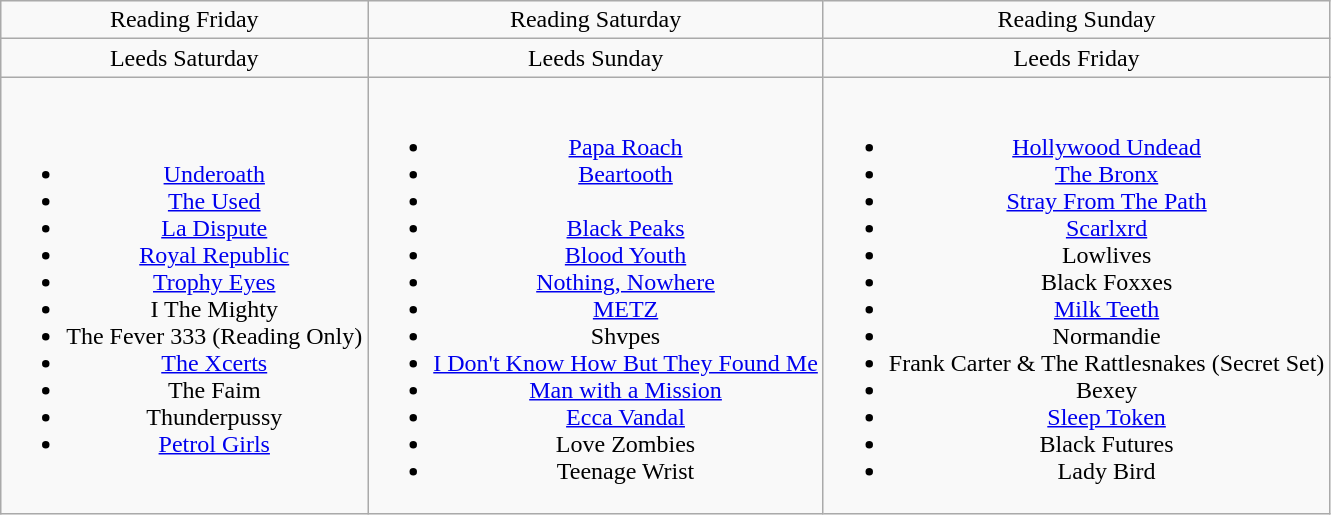<table class="wikitable" style="text-align:center;">
<tr>
<td>Reading Friday</td>
<td>Reading Saturday</td>
<td>Reading Sunday</td>
</tr>
<tr>
<td>Leeds Saturday</td>
<td>Leeds Sunday</td>
<td>Leeds Friday</td>
</tr>
<tr>
<td><br><ul><li><a href='#'>Underoath</a></li><li><a href='#'>The Used</a></li><li><a href='#'>La Dispute</a></li><li><a href='#'>Royal Republic</a></li><li><a href='#'>Trophy Eyes</a></li><li>I The Mighty</li><li>The Fever 333 (Reading Only)</li><li><a href='#'>The Xcerts</a></li><li>The Faim</li><li>Thunderpussy</li><li><a href='#'>Petrol Girls</a></li></ul></td>
<td><br><ul><li><a href='#'>Papa Roach</a></li><li><a href='#'>Beartooth</a></li><li></li><li><a href='#'>Black Peaks</a></li><li><a href='#'>Blood Youth</a></li><li><a href='#'>Nothing, Nowhere</a></li><li><a href='#'>METZ</a></li><li>Shvpes</li><li><a href='#'>I Don't Know How But They Found Me</a></li><li><a href='#'>Man with a Mission</a></li><li><a href='#'>Ecca Vandal</a></li><li>Love Zombies</li><li>Teenage Wrist</li></ul></td>
<td><br><ul><li><a href='#'>Hollywood Undead</a></li><li><a href='#'>The Bronx</a></li><li><a href='#'>Stray From The Path</a></li><li><a href='#'>Scarlxrd</a></li><li>Lowlives</li><li>Black Foxxes</li><li><a href='#'>Milk Teeth</a></li><li>Normandie</li><li>Frank Carter & The Rattlesnakes (Secret Set)</li><li>Bexey</li><li><a href='#'>Sleep Token</a></li><li>Black Futures</li><li>Lady Bird</li></ul></td>
</tr>
</table>
